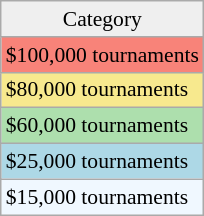<table class=wikitable style=font-size:90%;>
<tr align=center>
<td style="background:#efefef;">Category</td>
</tr>
<tr style="background:#f88379;">
<td>$100,000 tournaments</td>
</tr>
<tr style="background:#f7e98e;">
<td>$80,000 tournaments</td>
</tr>
<tr style="background:#addfad;">
<td>$60,000 tournaments</td>
</tr>
<tr style="background:lightblue;">
<td>$25,000 tournaments</td>
</tr>
<tr style="background:#f0f8ff;">
<td>$15,000 tournaments</td>
</tr>
</table>
